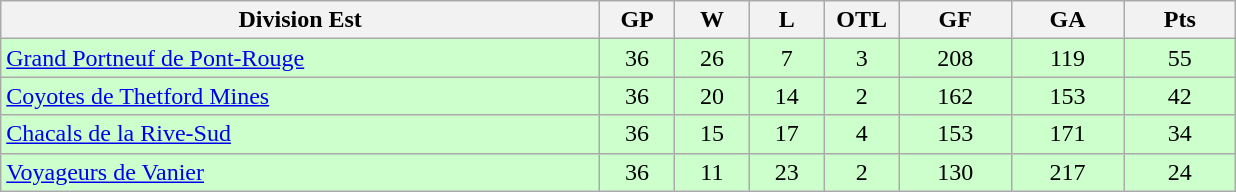<table class="wikitable">
<tr>
<th width="40%" bgcolor="#e0e0e0">Division Est</th>
<th width="5%" bgcolor="#e0e0e0">GP</th>
<th width="5%" bgcolor="#e0e0e0">W</th>
<th width="5%" bgcolor="#e0e0e0">L</th>
<th width="5%" bgcolor="#e0e0e0">OTL</th>
<th width="7.5%" bgcolor="#e0e0e0">GF</th>
<th width="7.5%" bgcolor="#e0e0e0">GA</th>
<th width="7.5%" bgcolor="#e0e0e0">Pts</th>
</tr>
<tr align="center" bgcolor="#CCFFCC">
<td align="left"><a href='#'>Grand Portneuf de Pont-Rouge</a></td>
<td>36</td>
<td>26</td>
<td>7</td>
<td>3</td>
<td>208</td>
<td>119</td>
<td>55</td>
</tr>
<tr align="center" bgcolor="#CCFFCC">
<td align="left"><a href='#'>Coyotes de Thetford Mines</a></td>
<td>36</td>
<td>20</td>
<td>14</td>
<td>2</td>
<td>162</td>
<td>153</td>
<td>42</td>
</tr>
<tr align="center" bgcolor="#CCFFCC">
<td align="left"><a href='#'>Chacals de la Rive-Sud</a></td>
<td>36</td>
<td>15</td>
<td>17</td>
<td>4</td>
<td>153</td>
<td>171</td>
<td>34</td>
</tr>
<tr align="center" bgcolor="#CCFFCC">
<td align="left"><a href='#'>Voyageurs de Vanier</a></td>
<td>36</td>
<td>11</td>
<td>23</td>
<td>2</td>
<td>130</td>
<td>217</td>
<td>24</td>
</tr>
</table>
